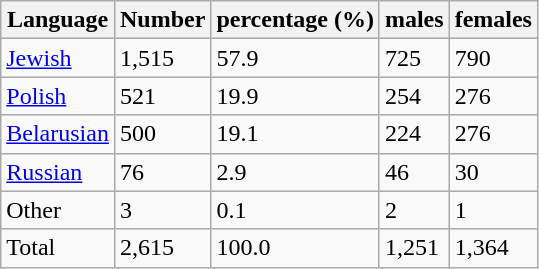<table align="center" class="wikitable plainlinks TablePager">
<tr>
<th>Language</th>
<th>Number</th>
<th>percentage (%)</th>
<th>males</th>
<th>females</th>
</tr>
<tr ---->
<td><a href='#'>Jewish</a></td>
<td>1,515</td>
<td>57.9</td>
<td>725</td>
<td>790</td>
</tr>
<tr ---->
<td><a href='#'>Polish</a></td>
<td>521</td>
<td>19.9</td>
<td>254</td>
<td>276</td>
</tr>
<tr ---->
<td><a href='#'>Belarusian</a></td>
<td>500</td>
<td>19.1</td>
<td>224</td>
<td>276</td>
</tr>
<tr ---->
<td><a href='#'>Russian</a></td>
<td>76</td>
<td>2.9</td>
<td>46</td>
<td>30</td>
</tr>
<tr ---->
<td>Other</td>
<td>3</td>
<td>0.1</td>
<td>2</td>
<td>1</td>
</tr>
<tr ---->
<td>Total</td>
<td>2,615</td>
<td>100.0</td>
<td>1,251</td>
<td>1,364</td>
</tr>
</table>
